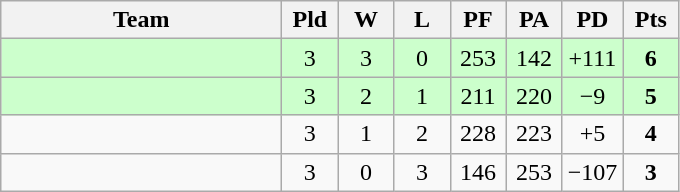<table class=wikitable style="text-align:center">
<tr>
<th width=180>Team</th>
<th width=30>Pld</th>
<th width=30>W</th>
<th width=30>L</th>
<th width=30>PF</th>
<th width=30>PA</th>
<th width=30>PD</th>
<th width=30>Pts</th>
</tr>
<tr align=center bgcolor="#ccffcc">
<td align=left></td>
<td>3</td>
<td>3</td>
<td>0</td>
<td>253</td>
<td>142</td>
<td>+111</td>
<td><strong>6</strong></td>
</tr>
<tr align=center bgcolor="#ccffcc">
<td align=left></td>
<td>3</td>
<td>2</td>
<td>1</td>
<td>211</td>
<td>220</td>
<td>−9</td>
<td><strong>5</strong></td>
</tr>
<tr align=center>
<td align=left></td>
<td>3</td>
<td>1</td>
<td>2</td>
<td>228</td>
<td>223</td>
<td>+5</td>
<td><strong>4</strong></td>
</tr>
<tr align=center>
<td align=left></td>
<td>3</td>
<td>0</td>
<td>3</td>
<td>146</td>
<td>253</td>
<td>−107</td>
<td><strong>3</strong></td>
</tr>
</table>
